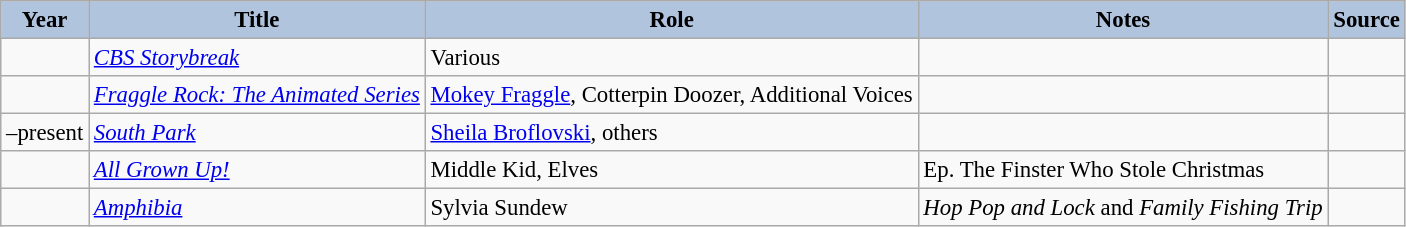<table class="wikitable sortable plainrowheaders" style="width=95%; font-size: 95%;">
<tr>
<th style="background:#b0c4de;">Year </th>
<th style="background:#b0c4de;">Title</th>
<th style="background:#b0c4de;">Role </th>
<th style="background:#b0c4de;" class="unsortable">Notes </th>
<th style="background:#b0c4de;" class="unsortable">Source</th>
</tr>
<tr>
<td></td>
<td><em><a href='#'>CBS Storybreak</a></em></td>
<td>Various</td>
<td></td>
</tr>
<tr>
<td></td>
<td><em><a href='#'>Fraggle Rock: The Animated Series</a></em></td>
<td><a href='#'>Mokey Fraggle</a>, Cotterpin Doozer, Additional Voices</td>
<td></td>
<td></td>
</tr>
<tr>
<td>–present</td>
<td><em><a href='#'>South Park</a></em></td>
<td><a href='#'>Sheila Broflovski</a>, others </td>
<td></td>
<td></td>
</tr>
<tr>
<td></td>
<td><em><a href='#'>All Grown Up!</a></em></td>
<td>Middle Kid, Elves</td>
<td>Ep. The Finster Who Stole Christmas</td>
<td></td>
</tr>
<tr>
<td></td>
<td><em><a href='#'>Amphibia</a></em></td>
<td>Sylvia Sundew</td>
<td><em>Hop Pop and Lock</em> and <em>Family Fishing Trip</em></td>
<td></td>
</tr>
</table>
